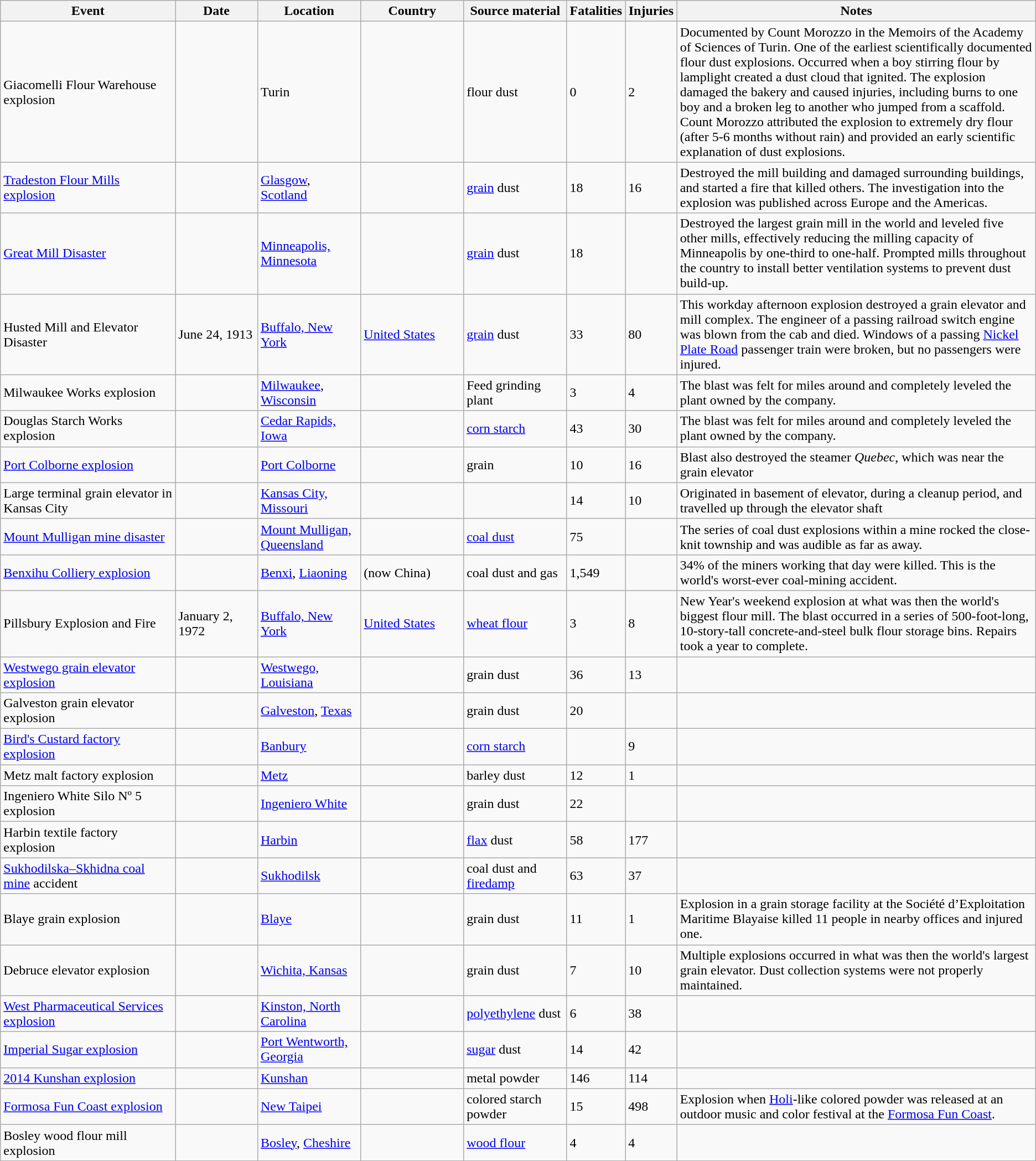<table class="wikitable sortable">
<tr>
<th scope="col" style="width: 17%;">Event</th>
<th scope="col" style="width:  8%;">Date</th>
<th scope="col" style="width: 10%;">Location</th>
<th scope="col" style="width: 10%;">Country</th>
<th scope="col" style="width: 10%;">Source material</th>
<th scope="col" style="width:  5%;" data-sort-type="number">Fatalities</th>
<th scope="col" style="width:  5%;" data-sort-type="number">Injuries</th>
<th scope="col" style="width: 35%;" class="unsortable">Notes</th>
</tr>
<tr>
<td scope="row">Giacomelli Flour Warehouse explosion</td>
<td></td>
<td>Turin</td>
<td></td>
<td>flour dust</td>
<td>0</td>
<td>2</td>
<td>Documented by Count Morozzo in the Memoirs of the Academy of Sciences of Turin. One of the earliest scientifically documented flour dust explosions. Occurred when a boy stirring flour by lamplight created a dust cloud that ignited. The explosion damaged the bakery and caused injuries, including burns to one boy and a broken leg to another who jumped from a scaffold. Count Morozzo attributed the explosion to extremely dry flour (after 5-6 months without rain) and provided an early scientific explanation of dust explosions.</td>
</tr>
<tr>
<td scope="row"><a href='#'>Tradeston Flour Mills explosion</a></td>
<td></td>
<td><a href='#'>Glasgow</a>, <a href='#'>Scotland</a></td>
<td></td>
<td><a href='#'>grain</a> dust</td>
<td>18</td>
<td>16</td>
<td>Destroyed the mill building and damaged surrounding buildings, and started a fire that killed others. The investigation into the explosion was published across Europe and the Americas.</td>
</tr>
<tr>
<td scope="row"><a href='#'>Great Mill Disaster</a></td>
<td></td>
<td><a href='#'>Minneapolis, Minnesota</a></td>
<td></td>
<td><a href='#'>grain</a> dust</td>
<td>18</td>
<td></td>
<td>Destroyed the largest grain mill in the world and leveled five other mills, effectively reducing the milling capacity of Minneapolis by one-third to one-half. Prompted mills throughout the country to install better ventilation systems to prevent dust build-up.</td>
</tr>
<tr>
<td>Husted Mill and Elevator Disaster</td>
<td>June 24, 1913</td>
<td><a href='#'>Buffalo, New York</a></td>
<td><a href='#'>United States</a></td>
<td><a href='#'>grain</a> dust</td>
<td>33</td>
<td>80</td>
<td>This workday afternoon explosion destroyed a grain elevator and mill complex. The engineer of a passing railroad switch engine was blown from the cab and died. Windows of a passing <a href='#'>Nickel Plate Road</a> passenger train were broken, but no passengers were injured.</td>
</tr>
<tr>
<td scope="row">Milwaukee Works explosion</td>
<td></td>
<td><a href='#'>Milwaukee</a>, <a href='#'>Wisconsin</a></td>
<td></td>
<td>Feed grinding plant</td>
<td>3</td>
<td>4</td>
<td>The blast was felt for miles around and completely leveled the plant owned by the company.</td>
</tr>
<tr>
<td scope="row">Douglas Starch Works explosion</td>
<td></td>
<td><a href='#'>Cedar Rapids, Iowa</a></td>
<td></td>
<td><a href='#'>corn starch</a></td>
<td>43</td>
<td>30</td>
<td>The blast was felt for miles around and completely leveled the plant owned by the company.</td>
</tr>
<tr>
<td scope="row"><a href='#'>Port Colborne explosion</a></td>
<td></td>
<td><a href='#'>Port Colborne</a></td>
<td></td>
<td>grain</td>
<td>10</td>
<td>16</td>
<td>Blast also destroyed the steamer <em>Quebec</em>, which was near the grain elevator</td>
</tr>
<tr>
<td scope="row">Large terminal grain elevator in Kansas City</td>
<td></td>
<td><a href='#'>Kansas City, Missouri</a></td>
<td></td>
<td></td>
<td>14</td>
<td>10</td>
<td>Originated in basement of elevator, during a cleanup period, and travelled up through the elevator shaft</td>
</tr>
<tr>
<td scope="row"><a href='#'>Mount Mulligan mine disaster</a></td>
<td></td>
<td><a href='#'>Mount Mulligan, Queensland</a></td>
<td></td>
<td><a href='#'>coal dust</a></td>
<td>75</td>
<td></td>
<td>The series of coal dust explosions within a mine rocked the close-knit township and was audible as far as  away.</td>
</tr>
<tr>
<td scope="row"><a href='#'>Benxihu Colliery explosion</a></td>
<td></td>
<td><a href='#'>Benxi</a>, <a href='#'>Liaoning</a></td>
<td> (now China)</td>
<td>coal dust and gas</td>
<td>1,549</td>
<td></td>
<td>34% of the miners working that day were killed. This is the world's worst-ever coal-mining accident.</td>
</tr>
<tr>
<td>Pillsbury Explosion and Fire</td>
<td>January 2, 1972</td>
<td><a href='#'>Buffalo, New York</a></td>
<td><a href='#'>United States</a></td>
<td><a href='#'>wheat flour</a></td>
<td>3</td>
<td>8</td>
<td>New Year's weekend explosion at what was then the world's biggest flour mill. The blast occurred in a series of 500-foot-long, 10-story-tall concrete-and-steel bulk flour storage bins. Repairs took a year to complete.</td>
</tr>
<tr>
<td scope="row"><a href='#'>Westwego grain elevator explosion</a></td>
<td></td>
<td><a href='#'>Westwego, Louisiana</a></td>
<td></td>
<td>grain dust</td>
<td>36</td>
<td>13</td>
<td></td>
</tr>
<tr>
<td scope="row">Galveston grain elevator explosion</td>
<td></td>
<td><a href='#'>Galveston</a>, <a href='#'>Texas</a></td>
<td></td>
<td>grain dust</td>
<td>20</td>
<td></td>
<td></td>
</tr>
<tr>
<td scope="row"><a href='#'>Bird's Custard factory explosion</a></td>
<td></td>
<td><a href='#'>Banbury</a></td>
<td></td>
<td><a href='#'>corn starch</a></td>
<td></td>
<td>9</td>
<td></td>
</tr>
<tr>
<td scope="row">Metz malt factory explosion</td>
<td></td>
<td><a href='#'>Metz</a></td>
<td></td>
<td>barley dust</td>
<td>12</td>
<td>1</td>
<td></td>
</tr>
<tr>
<td scope="row">Ingeniero White Silo Nº 5 explosion</td>
<td></td>
<td><a href='#'>Ingeniero White</a></td>
<td></td>
<td>grain dust</td>
<td>22</td>
<td></td>
<td></td>
</tr>
<tr>
<td scope="row">Harbin textile factory explosion</td>
<td></td>
<td><a href='#'>Harbin</a></td>
<td></td>
<td><a href='#'>flax</a> dust</td>
<td>58</td>
<td>177</td>
<td></td>
</tr>
<tr>
<td scope="row"><a href='#'>Sukhodilska–Skhidna coal mine</a> accident</td>
<td></td>
<td><a href='#'>Sukhodilsk</a></td>
<td></td>
<td>coal dust and <a href='#'>firedamp</a></td>
<td>63</td>
<td>37</td>
<td></td>
</tr>
<tr>
<td scope="row">Blaye grain explosion</td>
<td></td>
<td><a href='#'>Blaye</a></td>
<td></td>
<td>grain dust</td>
<td>11</td>
<td>1</td>
<td>Explosion in a grain storage facility at the Société d’Exploitation Maritime Blayaise killed 11 people in nearby offices and injured one.</td>
</tr>
<tr>
<td scope="row">Debruce elevator explosion</td>
<td></td>
<td><a href='#'>Wichita, Kansas</a></td>
<td></td>
<td>grain dust</td>
<td>7</td>
<td>10</td>
<td>Multiple explosions occurred in what was then the world's largest grain elevator. Dust collection systems were not properly maintained.</td>
</tr>
<tr>
<td scope="row"><a href='#'>West Pharmaceutical Services explosion</a></td>
<td></td>
<td><a href='#'>Kinston, North Carolina</a></td>
<td></td>
<td><a href='#'>polyethylene</a> dust</td>
<td>6</td>
<td>38</td>
<td></td>
</tr>
<tr>
<td scope="row"><a href='#'>Imperial Sugar explosion</a></td>
<td></td>
<td><a href='#'>Port Wentworth, Georgia</a></td>
<td></td>
<td><a href='#'>sugar</a> dust</td>
<td>14</td>
<td>42</td>
<td></td>
</tr>
<tr>
<td scope="row"><a href='#'>2014 Kunshan explosion</a></td>
<td></td>
<td><a href='#'>Kunshan</a></td>
<td></td>
<td>metal powder</td>
<td>146</td>
<td>114</td>
<td></td>
</tr>
<tr>
<td scope="row"><a href='#'>Formosa Fun Coast explosion</a></td>
<td></td>
<td><a href='#'>New Taipei</a></td>
<td></td>
<td>colored starch powder</td>
<td>15</td>
<td>498</td>
<td>Explosion when <a href='#'>Holi</a>-like colored powder was released at an outdoor music and color festival at the <a href='#'>Formosa Fun Coast</a>.</td>
</tr>
<tr>
<td scope="row">Bosley wood flour mill explosion</td>
<td></td>
<td><a href='#'>Bosley</a>, <a href='#'>Cheshire</a></td>
<td></td>
<td><a href='#'>wood flour</a></td>
<td>4</td>
<td>4</td>
<td></td>
</tr>
<tr>
</tr>
</table>
